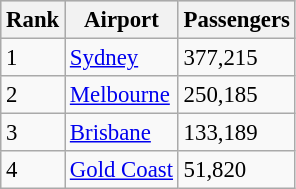<table class="wikitable sortable" style="font-size: 95%;">
<tr style="background:lightgrey;">
<th>Rank</th>
<th>Airport</th>
<th>Passengers</th>
</tr>
<tr>
<td>1</td>
<td><a href='#'>Sydney</a></td>
<td>377,215</td>
</tr>
<tr>
<td>2</td>
<td><a href='#'>Melbourne</a></td>
<td>250,185</td>
</tr>
<tr>
<td>3</td>
<td><a href='#'>Brisbane</a></td>
<td>133,189</td>
</tr>
<tr>
<td>4</td>
<td><a href='#'>Gold Coast</a></td>
<td>51,820</td>
</tr>
</table>
